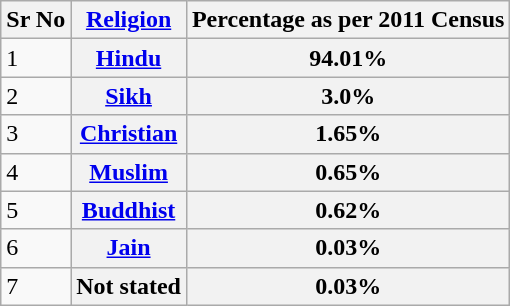<table class="wikitable">
<tr>
<th>Sr No</th>
<th><a href='#'>Religion</a></th>
<th>Percentage as per 2011 Census</th>
</tr>
<tr>
<td>1</td>
<th><a href='#'>Hindu</a></th>
<th>94.01%</th>
</tr>
<tr>
<td>2</td>
<th><a href='#'>Sikh</a></th>
<th>3.0%</th>
</tr>
<tr>
<td>3</td>
<th><a href='#'>Christian</a></th>
<th>1.65%</th>
</tr>
<tr>
<td>4</td>
<th><a href='#'>Muslim</a></th>
<th>0.65%</th>
</tr>
<tr>
<td>5</td>
<th><a href='#'>Buddhist</a></th>
<th>0.62%</th>
</tr>
<tr>
<td>6</td>
<th><a href='#'>Jain</a></th>
<th>0.03%</th>
</tr>
<tr>
<td>7</td>
<th>Not stated</th>
<th>0.03%</th>
</tr>
</table>
